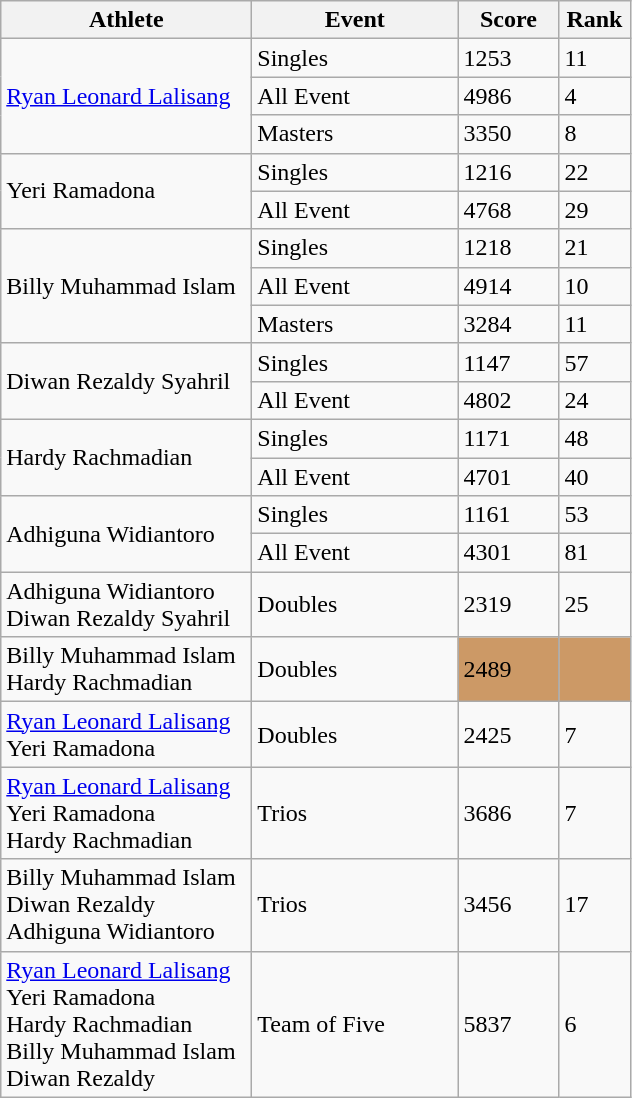<table class=wikitable style="text-align:center style="float:left; margin-right:1em">
<tr>
<th width=160>Athlete</th>
<th width=130>Event</th>
<th width=60>Score</th>
<th width=40>Rank</th>
</tr>
<tr>
<td rowspan="3" align="left"><a href='#'>Ryan Leonard Lalisang</a></td>
<td align="left">Singles</td>
<td>1253</td>
<td>11</td>
</tr>
<tr>
<td align="left">All Event</td>
<td>4986</td>
<td>4</td>
</tr>
<tr>
<td align="left">Masters</td>
<td>3350</td>
<td>8</td>
</tr>
<tr>
<td rowspan="2" align="left">Yeri Ramadona</td>
<td align="left">Singles</td>
<td>1216</td>
<td>22</td>
</tr>
<tr>
<td align="left">All Event</td>
<td>4768</td>
<td>29</td>
</tr>
<tr>
<td rowspan="3" align="left">Billy Muhammad Islam</td>
<td align="left">Singles</td>
<td>1218</td>
<td>21</td>
</tr>
<tr>
<td align="left">All Event</td>
<td>4914</td>
<td>10</td>
</tr>
<tr>
<td align="left">Masters</td>
<td>3284</td>
<td>11</td>
</tr>
<tr>
<td rowspan="2" align="left">Diwan Rezaldy Syahril</td>
<td align="left">Singles</td>
<td>1147</td>
<td>57</td>
</tr>
<tr>
<td align="left">All Event</td>
<td>4802</td>
<td>24</td>
</tr>
<tr>
<td rowspan="2" align="left">Hardy Rachmadian</td>
<td align="left">Singles</td>
<td>1171</td>
<td>48</td>
</tr>
<tr>
<td align="left">All Event</td>
<td>4701</td>
<td>40</td>
</tr>
<tr>
<td rowspan="2" align="left">Adhiguna Widiantoro</td>
<td align="left">Singles</td>
<td>1161</td>
<td>53</td>
</tr>
<tr>
<td align="left">All Event</td>
<td>4301</td>
<td>81</td>
</tr>
<tr>
<td align="left">Adhiguna Widiantoro <br> Diwan Rezaldy Syahril</td>
<td align="left">Doubles</td>
<td>2319</td>
<td>25</td>
</tr>
<tr>
<td align="left">Billy Muhammad Islam <br> Hardy Rachmadian</td>
<td align="left">Doubles</td>
<td bgcolor=cc9966>2489</td>
<td bgcolor=cc9966></td>
</tr>
<tr>
<td align="left"><a href='#'>Ryan Leonard Lalisang</a> <br> Yeri Ramadona</td>
<td align="left">Doubles</td>
<td>2425</td>
<td>7</td>
</tr>
<tr>
<td align="left"><a href='#'>Ryan Leonard Lalisang</a> <br> Yeri Ramadona <br> Hardy Rachmadian</td>
<td align="left">Trios</td>
<td>3686</td>
<td>7</td>
</tr>
<tr>
<td align="left">Billy Muhammad Islam <br> Diwan Rezaldy <br> Adhiguna Widiantoro</td>
<td align="left">Trios</td>
<td>3456</td>
<td>17</td>
</tr>
<tr>
<td align="left"><a href='#'>Ryan Leonard Lalisang</a> <br> Yeri Ramadona <br> Hardy Rachmadian <br> Billy Muhammad Islam <br> Diwan Rezaldy</td>
<td align="left">Team of Five</td>
<td>5837</td>
<td>6</td>
</tr>
</table>
